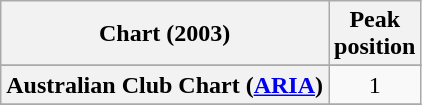<table class="wikitable sortable plainrowheaders" style="text-align:center">
<tr>
<th>Chart (2003)</th>
<th>Peak<br>position</th>
</tr>
<tr>
</tr>
<tr>
<th scope="row">Australian Club Chart (<a href='#'>ARIA</a>)</th>
<td>1</td>
</tr>
<tr>
</tr>
</table>
